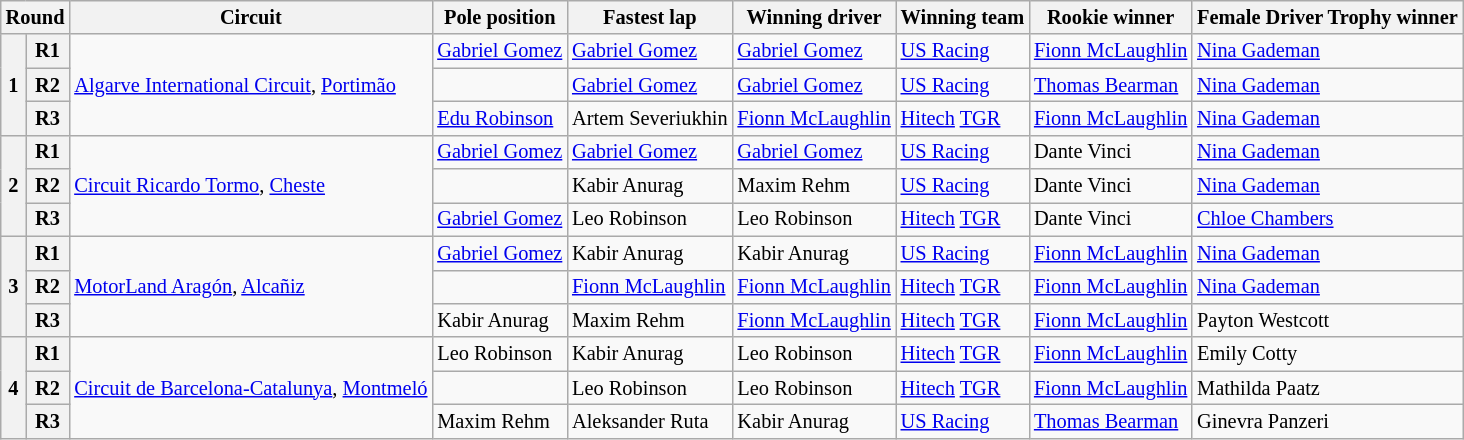<table class="wikitable" style="font-size: 85%">
<tr>
<th colspan="2">Round</th>
<th>Circuit</th>
<th>Pole position</th>
<th>Fastest lap</th>
<th>Winning driver</th>
<th>Winning team</th>
<th>Rookie winner</th>
<th nowrap>Female Driver Trophy winner</th>
</tr>
<tr>
<th rowspan="3">1</th>
<th>R1</th>
<td rowspan="3" nowrap> <a href='#'>Algarve International Circuit</a>, <a href='#'>Portimão</a></td>
<td nowrap> <a href='#'>Gabriel Gomez</a></td>
<td> <a href='#'>Gabriel Gomez</a></td>
<td> <a href='#'>Gabriel Gomez</a></td>
<td> <a href='#'>US Racing</a></td>
<td> <a href='#'>Fionn McLaughlin</a></td>
<td> <a href='#'>Nina Gademan</a></td>
</tr>
<tr>
<th>R2</th>
<td></td>
<td> <a href='#'>Gabriel Gomez</a></td>
<td> <a href='#'>Gabriel Gomez</a></td>
<td> <a href='#'>US Racing</a></td>
<td nowrap> <a href='#'>Thomas Bearman</a></td>
<td> <a href='#'>Nina Gademan</a></td>
</tr>
<tr>
<th>R3</th>
<td> <a href='#'>Edu Robinson</a></td>
<td nowrap> Artem Severiukhin</td>
<td nowrap> <a href='#'>Fionn McLaughlin</a></td>
<td nowrap> <a href='#'>Hitech</a> <a href='#'>TGR</a></td>
<td> <a href='#'>Fionn McLaughlin</a></td>
<td nowrap> <a href='#'>Nina Gademan</a></td>
</tr>
<tr>
<th rowspan="3">2</th>
<th>R1</th>
<td rowspan="3"> <a href='#'>Circuit Ricardo Tormo</a>, <a href='#'>Cheste</a></td>
<td> <a href='#'>Gabriel Gomez</a></td>
<td> <a href='#'>Gabriel Gomez</a></td>
<td> <a href='#'>Gabriel Gomez</a></td>
<td> <a href='#'>US Racing</a></td>
<td> Dante Vinci</td>
<td> <a href='#'>Nina Gademan</a></td>
</tr>
<tr>
<th>R2</th>
<td></td>
<td> Kabir Anurag</td>
<td> Maxim Rehm</td>
<td> <a href='#'>US Racing</a></td>
<td> Dante Vinci</td>
<td> <a href='#'>Nina Gademan</a></td>
</tr>
<tr>
<th>R3</th>
<td> <a href='#'>Gabriel Gomez</a></td>
<td> Leo Robinson</td>
<td> Leo Robinson</td>
<td> <a href='#'>Hitech</a> <a href='#'>TGR</a></td>
<td> Dante Vinci</td>
<td> <a href='#'>Chloe Chambers</a></td>
</tr>
<tr>
<th rowspan="3">3</th>
<th>R1</th>
<td rowspan="3"> <a href='#'>MotorLand Aragón</a>, <a href='#'>Alcañiz</a></td>
<td> <a href='#'>Gabriel Gomez</a></td>
<td> Kabir Anurag</td>
<td> Kabir Anurag</td>
<td> <a href='#'>US Racing</a></td>
<td> <a href='#'>Fionn McLaughlin</a></td>
<td> <a href='#'>Nina Gademan</a></td>
</tr>
<tr>
<th>R2</th>
<td></td>
<td> <a href='#'>Fionn McLaughlin</a></td>
<td> <a href='#'>Fionn McLaughlin</a></td>
<td> <a href='#'>Hitech</a> <a href='#'>TGR</a></td>
<td> <a href='#'>Fionn McLaughlin</a></td>
<td> <a href='#'>Nina Gademan</a></td>
</tr>
<tr>
<th>R3</th>
<td> Kabir Anurag</td>
<td> Maxim Rehm</td>
<td> <a href='#'>Fionn McLaughlin</a></td>
<td> <a href='#'>Hitech</a> <a href='#'>TGR</a></td>
<td> <a href='#'>Fionn McLaughlin</a></td>
<td> Payton Westcott</td>
</tr>
<tr>
<th rowspan="3">4</th>
<th>R1</th>
<td rowspan="3" nowrap=""> <a href='#'>Circuit de Barcelona-Catalunya</a>, <a href='#'>Montmeló</a></td>
<td> Leo Robinson</td>
<td> Kabir Anurag</td>
<td> Leo Robinson</td>
<td> <a href='#'>Hitech</a> <a href='#'>TGR</a></td>
<td> <a href='#'>Fionn McLaughlin</a></td>
<td> Emily Cotty</td>
</tr>
<tr>
<th>R2</th>
<td></td>
<td> Leo Robinson</td>
<td> Leo Robinson</td>
<td> <a href='#'>Hitech</a> <a href='#'>TGR</a></td>
<td> <a href='#'>Fionn McLaughlin</a></td>
<td> Mathilda Paatz</td>
</tr>
<tr>
<th>R3</th>
<td> Maxim Rehm</td>
<td> Aleksander Ruta</td>
<td> Kabir Anurag</td>
<td> <a href='#'>US Racing</a></td>
<td> <a href='#'>Thomas Bearman</a></td>
<td> Ginevra Panzeri</td>
</tr>
</table>
